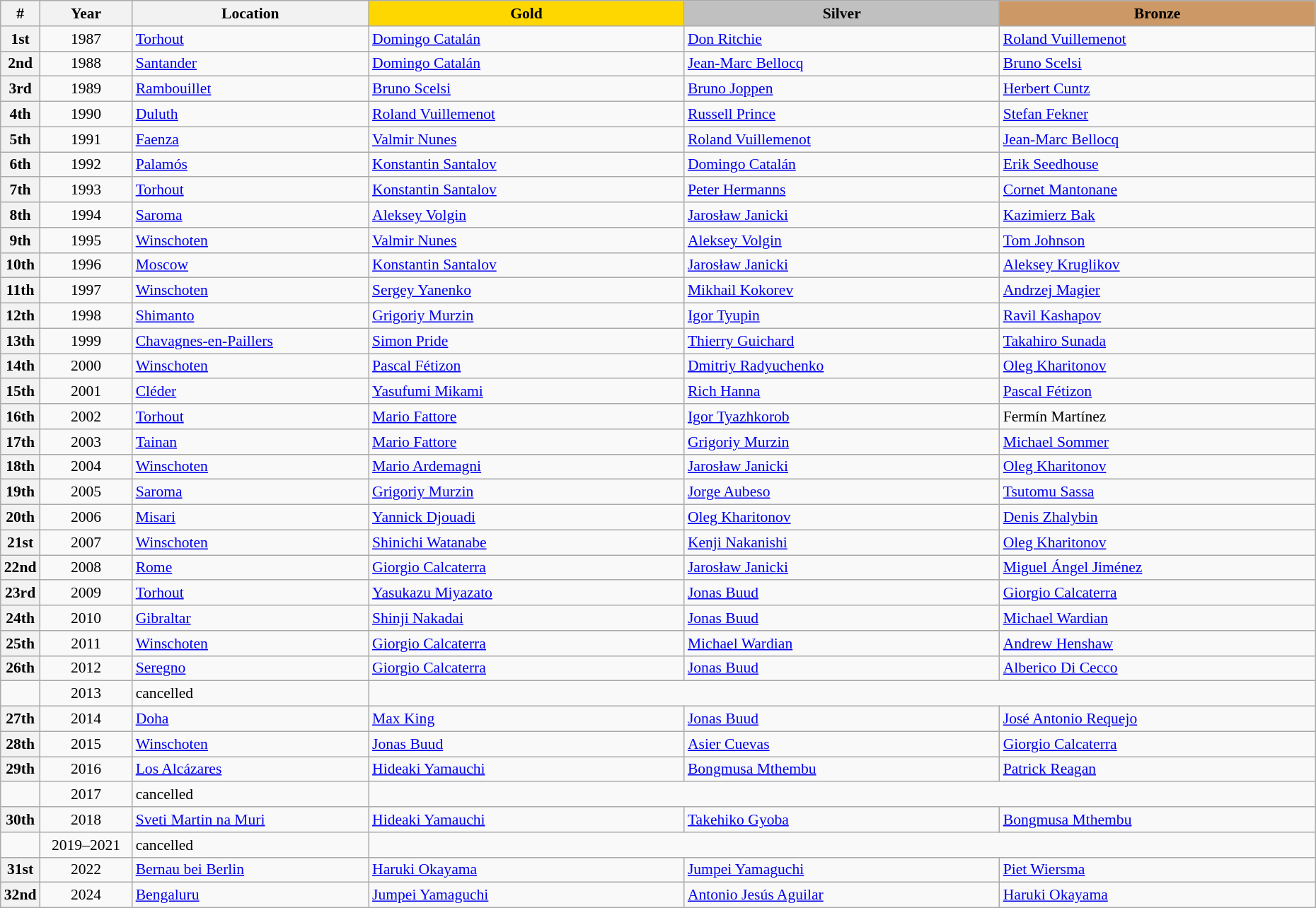<table class="wikitable" style="font-size:90%; text-align:left;">
<tr>
<th width=3%>#</th>
<th width7%>Year</th>
<th width=18%>Location</th>
<th style="background:gold" width=24%>Gold</th>
<th style="background:silver" width=24%>Silver</th>
<th style="background:#cc9966" width=24%>Bronze</th>
</tr>
<tr>
<th>1st</th>
<td align=center>1987</td>
<td> <a href='#'>Torhout</a></td>
<td> <a href='#'>Domingo Catalán</a></td>
<td> <a href='#'>Don Ritchie</a></td>
<td> <a href='#'>Roland Vuillemenot</a></td>
</tr>
<tr>
<th>2nd</th>
<td align=center>1988</td>
<td> <a href='#'>Santander</a></td>
<td> <a href='#'>Domingo Catalán</a></td>
<td> <a href='#'>Jean-Marc Bellocq</a></td>
<td> <a href='#'>Bruno Scelsi</a></td>
</tr>
<tr>
<th>3rd</th>
<td align=center>1989</td>
<td> <a href='#'>Rambouillet</a></td>
<td> <a href='#'>Bruno Scelsi</a></td>
<td> <a href='#'>Bruno Joppen</a></td>
<td> <a href='#'>Herbert Cuntz</a></td>
</tr>
<tr>
<th>4th</th>
<td align=center>1990</td>
<td> <a href='#'>Duluth</a></td>
<td> <a href='#'>Roland Vuillemenot</a></td>
<td> <a href='#'>Russell Prince</a></td>
<td> <a href='#'>Stefan Fekner</a></td>
</tr>
<tr>
<th>5th</th>
<td align=center>1991</td>
<td> <a href='#'>Faenza</a></td>
<td> <a href='#'>Valmir Nunes</a></td>
<td> <a href='#'>Roland Vuillemenot</a></td>
<td> <a href='#'>Jean-Marc Bellocq</a></td>
</tr>
<tr>
<th>6th</th>
<td align=center>1992</td>
<td> <a href='#'>Palamós</a></td>
<td> <a href='#'>Konstantin Santalov</a></td>
<td> <a href='#'>Domingo Catalán</a></td>
<td> <a href='#'>Erik Seedhouse</a></td>
</tr>
<tr>
<th>7th</th>
<td align=center>1993</td>
<td> <a href='#'>Torhout</a></td>
<td> <a href='#'>Konstantin Santalov</a></td>
<td> <a href='#'>Peter Hermanns</a></td>
<td> <a href='#'>Cornet Mantonane</a></td>
</tr>
<tr>
<th>8th</th>
<td align=center>1994</td>
<td> <a href='#'>Saroma</a></td>
<td> <a href='#'>Aleksey Volgin</a></td>
<td> <a href='#'>Jarosław Janicki</a></td>
<td> <a href='#'>Kazimierz Bak</a></td>
</tr>
<tr>
<th>9th</th>
<td align=center>1995</td>
<td> <a href='#'>Winschoten</a></td>
<td> <a href='#'>Valmir Nunes</a></td>
<td> <a href='#'>Aleksey Volgin</a></td>
<td> <a href='#'>Tom Johnson</a></td>
</tr>
<tr>
<th>10th</th>
<td align=center>1996</td>
<td> <a href='#'>Moscow</a></td>
<td> <a href='#'>Konstantin Santalov</a></td>
<td> <a href='#'>Jarosław Janicki</a></td>
<td> <a href='#'>Aleksey Kruglikov</a></td>
</tr>
<tr>
<th>11th</th>
<td align=center>1997</td>
<td> <a href='#'>Winschoten</a></td>
<td> <a href='#'>Sergey Yanenko</a></td>
<td> <a href='#'>Mikhail Kokorev</a></td>
<td> <a href='#'>Andrzej Magier</a></td>
</tr>
<tr>
<th>12th</th>
<td align=center>1998</td>
<td> <a href='#'>Shimanto</a></td>
<td> <a href='#'>Grigoriy Murzin</a></td>
<td> <a href='#'>Igor Tyupin</a></td>
<td> <a href='#'>Ravil Kashapov</a></td>
</tr>
<tr>
<th>13th</th>
<td align=center>1999</td>
<td> <a href='#'>Chavagnes-en-Paillers</a></td>
<td> <a href='#'>Simon Pride</a></td>
<td> <a href='#'>Thierry Guichard</a></td>
<td> <a href='#'>Takahiro Sunada</a></td>
</tr>
<tr>
<th>14th</th>
<td align=center>2000</td>
<td> <a href='#'>Winschoten</a></td>
<td> <a href='#'>Pascal Fétizon</a></td>
<td> <a href='#'>Dmitriy Radyuchenko</a></td>
<td> <a href='#'>Oleg Kharitonov</a></td>
</tr>
<tr>
<th>15th</th>
<td align=center>2001</td>
<td> <a href='#'>Cléder</a></td>
<td> <a href='#'>Yasufumi Mikami</a></td>
<td> <a href='#'>Rich Hanna</a></td>
<td> <a href='#'>Pascal Fétizon</a></td>
</tr>
<tr>
<th>16th</th>
<td align=center>2002</td>
<td> <a href='#'>Torhout</a></td>
<td> <a href='#'>Mario Fattore</a></td>
<td> <a href='#'>Igor Tyazhkorob</a></td>
<td> Fermín Martínez</td>
</tr>
<tr>
<th>17th</th>
<td align=center>2003</td>
<td> <a href='#'>Tainan</a></td>
<td> <a href='#'>Mario Fattore</a></td>
<td> <a href='#'>Grigoriy Murzin</a></td>
<td> <a href='#'>Michael Sommer</a></td>
</tr>
<tr>
<th>18th</th>
<td align=center>2004</td>
<td> <a href='#'>Winschoten</a></td>
<td> <a href='#'>Mario Ardemagni</a></td>
<td> <a href='#'>Jarosław Janicki</a></td>
<td> <a href='#'>Oleg Kharitonov</a></td>
</tr>
<tr>
<th>19th</th>
<td align=center>2005</td>
<td> <a href='#'>Saroma</a></td>
<td> <a href='#'>Grigoriy Murzin</a></td>
<td> <a href='#'>Jorge Aubeso</a></td>
<td> <a href='#'>Tsutomu Sassa</a></td>
</tr>
<tr>
<th>20th</th>
<td align=center>2006</td>
<td> <a href='#'>Misari</a></td>
<td> <a href='#'>Yannick Djouadi</a></td>
<td> <a href='#'>Oleg Kharitonov</a></td>
<td> <a href='#'>Denis Zhalybin</a></td>
</tr>
<tr>
<th>21st</th>
<td align=center>2007</td>
<td> <a href='#'>Winschoten</a></td>
<td> <a href='#'>Shinichi Watanabe</a></td>
<td> <a href='#'>Kenji Nakanishi</a></td>
<td> <a href='#'>Oleg Kharitonov</a></td>
</tr>
<tr>
<th>22nd</th>
<td align=center>2008</td>
<td> <a href='#'>Rome</a></td>
<td> <a href='#'>Giorgio Calcaterra</a></td>
<td> <a href='#'>Jarosław Janicki</a></td>
<td> <a href='#'>Miguel Ángel Jiménez</a></td>
</tr>
<tr>
<th>23rd</th>
<td align=center>2009</td>
<td> <a href='#'>Torhout</a></td>
<td> <a href='#'>Yasukazu Miyazato</a></td>
<td> <a href='#'>Jonas Buud</a></td>
<td> <a href='#'>Giorgio Calcaterra</a></td>
</tr>
<tr>
<th>24th</th>
<td align=center>2010</td>
<td> <a href='#'>Gibraltar</a></td>
<td> <a href='#'>Shinji Nakadai</a></td>
<td> <a href='#'>Jonas Buud</a></td>
<td> <a href='#'>Michael Wardian</a></td>
</tr>
<tr>
<th>25th</th>
<td align=center>2011</td>
<td> <a href='#'>Winschoten</a></td>
<td> <a href='#'>Giorgio Calcaterra</a></td>
<td> <a href='#'>Michael Wardian</a></td>
<td> <a href='#'>Andrew Henshaw</a></td>
</tr>
<tr>
<th>26th</th>
<td align=center>2012</td>
<td> <a href='#'>Seregno</a></td>
<td> <a href='#'>Giorgio Calcaterra</a></td>
<td> <a href='#'>Jonas Buud</a></td>
<td> <a href='#'>Alberico Di Cecco</a></td>
</tr>
<tr>
<td></td>
<td align=center>2013</td>
<td>cancelled</td>
</tr>
<tr>
<th>27th</th>
<td align=center>2014</td>
<td> <a href='#'>Doha</a></td>
<td> <a href='#'>Max King</a></td>
<td> <a href='#'>Jonas Buud</a></td>
<td> <a href='#'>José Antonio Requejo</a></td>
</tr>
<tr>
<th>28th</th>
<td align=center>2015</td>
<td> <a href='#'>Winschoten</a></td>
<td> <a href='#'>Jonas Buud</a></td>
<td> <a href='#'>Asier Cuevas</a></td>
<td> <a href='#'>Giorgio Calcaterra</a></td>
</tr>
<tr>
<th>29th</th>
<td align=center>2016</td>
<td> <a href='#'>Los Alcázares</a></td>
<td> <a href='#'>Hideaki Yamauchi</a></td>
<td> <a href='#'>Bongmusa Mthembu</a></td>
<td> <a href='#'>Patrick Reagan</a></td>
</tr>
<tr>
<td></td>
<td align=center>2017</td>
<td>cancelled</td>
</tr>
<tr>
<th>30th</th>
<td align=center>2018</td>
<td> <a href='#'>Sveti Martin na Muri</a></td>
<td> <a href='#'>Hideaki Yamauchi</a></td>
<td> <a href='#'>Takehiko Gyoba</a></td>
<td> <a href='#'>Bongmusa Mthembu</a></td>
</tr>
<tr>
<td></td>
<td align=center>2019–2021</td>
<td>cancelled</td>
</tr>
<tr>
<th>31st</th>
<td align=center>2022</td>
<td> <a href='#'>Bernau bei Berlin</a></td>
<td> <a href='#'>Haruki Okayama</a></td>
<td> <a href='#'>Jumpei Yamaguchi</a></td>
<td> <a href='#'>Piet Wiersma</a></td>
</tr>
<tr>
<th>32nd</th>
<td align="center">2024</td>
<td> <a href='#'>Bengaluru</a></td>
<td> <a href='#'>Jumpei Yamaguchi</a></td>
<td><a href='#'>Antonio Jesús Aguilar</a></td>
<td> <a href='#'>Haruki Okayama</a></td>
</tr>
</table>
